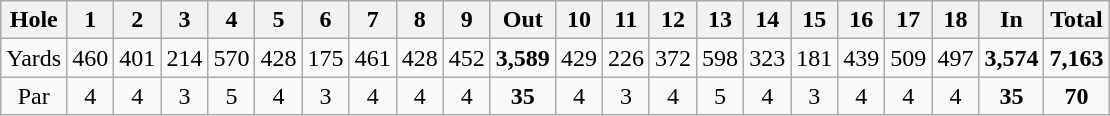<table class="wikitable" style="text-align:center">
<tr>
<th align="left">Hole</th>
<th>1</th>
<th>2</th>
<th>3</th>
<th>4</th>
<th>5</th>
<th>6</th>
<th>7</th>
<th>8</th>
<th>9</th>
<th>Out</th>
<th>10</th>
<th>11</th>
<th>12</th>
<th>13</th>
<th>14</th>
<th>15</th>
<th>16</th>
<th>17</th>
<th>18</th>
<th>In</th>
<th>Total</th>
</tr>
<tr>
<td>Yards</td>
<td>460</td>
<td>401</td>
<td>214</td>
<td>570</td>
<td>428</td>
<td>175</td>
<td>461</td>
<td>428</td>
<td>452</td>
<td><strong>3,589</strong></td>
<td>429</td>
<td>226</td>
<td>372</td>
<td>598</td>
<td>323</td>
<td>181</td>
<td>439</td>
<td>509</td>
<td>497</td>
<td><strong>3,574</strong></td>
<td><strong>7,163</strong></td>
</tr>
<tr>
<td>Par</td>
<td>4</td>
<td>4</td>
<td>3</td>
<td>5</td>
<td>4</td>
<td>3</td>
<td>4</td>
<td>4</td>
<td>4</td>
<td><strong>35</strong></td>
<td>4</td>
<td>3</td>
<td>4</td>
<td>5</td>
<td>4</td>
<td>3</td>
<td>4</td>
<td>4</td>
<td>4</td>
<td><strong>35</strong></td>
<td><strong>70</strong></td>
</tr>
</table>
